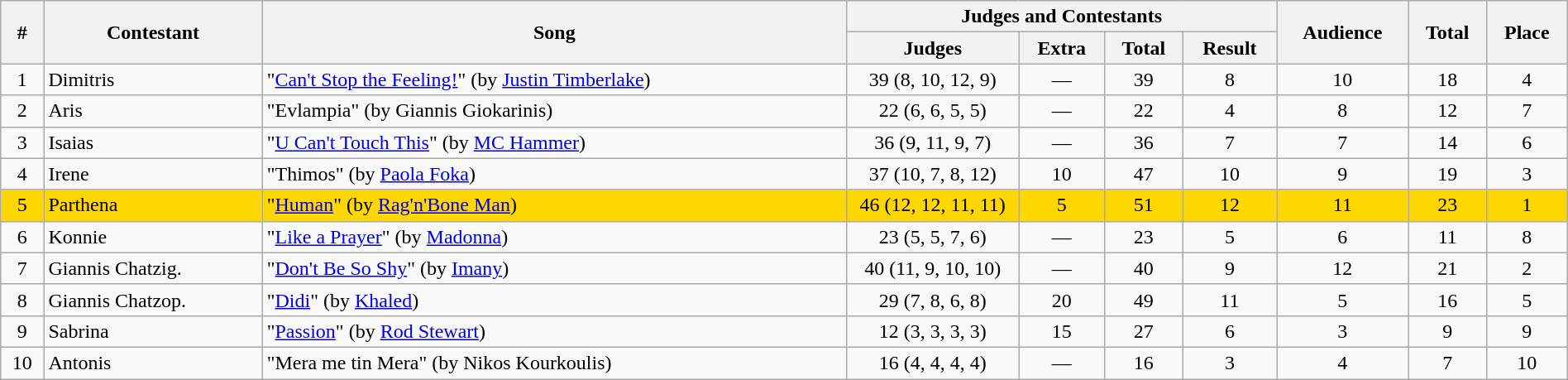<table class="sortable wikitable" style="text-align:center;" width="100%">
<tr>
<th rowspan="2">#</th>
<th rowspan="2">Contestant</th>
<th rowspan="2">Song</th>
<th colspan="4">Judges and Contestants</th>
<th rowspan="2">Audience</th>
<th rowspan="2">Total</th>
<th rowspan="2">Place</th>
</tr>
<tr>
<th width="11%">Judges</th>
<th>Extra</th>
<th>Total</th>
<th>Result</th>
</tr>
<tr>
<td>1</td>
<td align="left">Dimitris</td>
<td align="left">"<a href='#'>Can't Stop the Feeling!</a>" (by <a href='#'>Justin Timberlake</a>)</td>
<td>39 (8, 10, 12, 9)</td>
<td>—</td>
<td>39</td>
<td>8</td>
<td>10</td>
<td>18</td>
<td>4</td>
</tr>
<tr>
<td>2</td>
<td align="left">Aris</td>
<td align="left">"Evlampia" (by Giannis Giokarinis)</td>
<td>22 (6, 6, 5, 5)</td>
<td>—</td>
<td>22</td>
<td>4</td>
<td>8</td>
<td>12</td>
<td>7</td>
</tr>
<tr>
<td>3</td>
<td align="left">Isaias</td>
<td align="left">"<a href='#'>U Can't Touch This</a>" (by <a href='#'>MC Hammer</a>)</td>
<td>36 (9, 11, 9, 7)</td>
<td>—</td>
<td>36</td>
<td>7</td>
<td>7</td>
<td>14</td>
<td>6</td>
</tr>
<tr>
<td>4</td>
<td align="left">Irene</td>
<td align="left">"Thimos" (by <a href='#'>Paola Foka</a>)</td>
<td>37 (10, 7, 8, 12)</td>
<td>10</td>
<td>47</td>
<td>10</td>
<td>9</td>
<td>19</td>
<td>3</td>
</tr>
<tr bgcolor="gold">
<td>5</td>
<td align="left">Parthena</td>
<td align="left">"<a href='#'>Human</a>" (by <a href='#'>Rag'n'Bone Man</a>)</td>
<td>46 (12, 12, 11, 11)</td>
<td>5</td>
<td>51</td>
<td>12</td>
<td>11</td>
<td>23</td>
<td>1</td>
</tr>
<tr>
<td>6</td>
<td align="left">Konnie</td>
<td align="left">"<a href='#'>Like a Prayer</a>" (by <a href='#'>Madonna</a>)</td>
<td>23 (5, 5, 7, 6)</td>
<td>—</td>
<td>23</td>
<td>5</td>
<td>6</td>
<td>11</td>
<td>8</td>
</tr>
<tr>
<td>7</td>
<td align="left">Giannis Chatzig.</td>
<td align="left">"<a href='#'>Don't Be So Shy</a>" (by <a href='#'>Imany</a>)</td>
<td>40 (11, 9, 10, 10)</td>
<td>—</td>
<td>40</td>
<td>9</td>
<td>12</td>
<td>21</td>
<td>2</td>
</tr>
<tr>
<td>8</td>
<td align="left">Giannis Chatzop.</td>
<td align="left">"<a href='#'>Didi</a>" (by <a href='#'>Khaled</a>)</td>
<td>29 (7, 8, 6, 8)</td>
<td>20</td>
<td>49</td>
<td>11</td>
<td>5</td>
<td>16</td>
<td>5</td>
</tr>
<tr>
<td>9</td>
<td align="left">Sabrina</td>
<td align="left">"<a href='#'>Passion</a>" (by <a href='#'>Rod Stewart</a>)</td>
<td>12 (3, 3, 3, 3)</td>
<td>15</td>
<td>27</td>
<td>6</td>
<td>3</td>
<td>9</td>
<td>9</td>
</tr>
<tr>
<td>10</td>
<td align="left">Antonis</td>
<td align="left">"Mera me tin Mera" (by Nikos Kourkoulis)</td>
<td>16 (4, 4, 4, 4)</td>
<td>—</td>
<td>16</td>
<td>3</td>
<td>4</td>
<td>7</td>
<td>10</td>
</tr>
</table>
